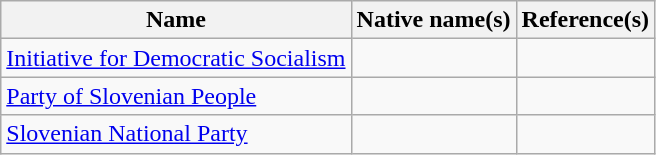<table class="wikitable">
<tr>
<th>Name</th>
<th>Native name(s)</th>
<th>Reference(s)</th>
</tr>
<tr>
<td><a href='#'>Initiative for Democratic Socialism</a></td>
<td></td>
<td></td>
</tr>
<tr>
<td><a href='#'>Party of Slovenian People</a></td>
<td></td>
<td></td>
</tr>
<tr>
<td><a href='#'>Slovenian National Party</a></td>
<td></td>
<td></td>
</tr>
</table>
